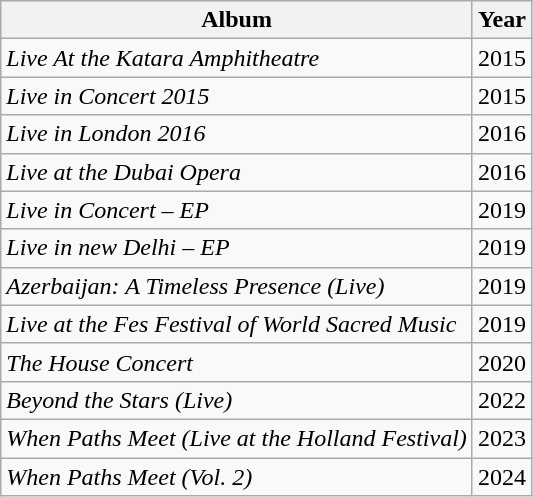<table class="wikitable sortable">
<tr>
<th>Album</th>
<th>Year</th>
</tr>
<tr>
<td><em>Live At the Katara Amphitheatre</em></td>
<td>2015</td>
</tr>
<tr>
<td><em>Live in Concert 2015</em></td>
<td>2015</td>
</tr>
<tr>
<td><em>Live in London 2016</em></td>
<td>2016</td>
</tr>
<tr>
<td><em>Live at the Dubai Opera</em></td>
<td>2016</td>
</tr>
<tr>
<td><em>Live in Concert – EP</em></td>
<td>2019</td>
</tr>
<tr>
<td><em>Live in new Delhi – EP</em></td>
<td>2019</td>
</tr>
<tr>
<td><em>Azerbaijan: A Timeless Presence (Live)</em></td>
<td>2019</td>
</tr>
<tr>
<td><em>Live at the Fes Festival of World Sacred Music</em></td>
<td>2019</td>
</tr>
<tr>
<td><em>The House Concert</em></td>
<td>2020</td>
</tr>
<tr>
<td><em>Beyond the Stars (Live)</em></td>
<td>2022</td>
</tr>
<tr>
<td><em>When Paths Meet (Live at the Holland Festival)</em></td>
<td>2023</td>
</tr>
<tr>
<td><em>When Paths Meet (Vol. 2)</em></td>
<td>2024</td>
</tr>
</table>
